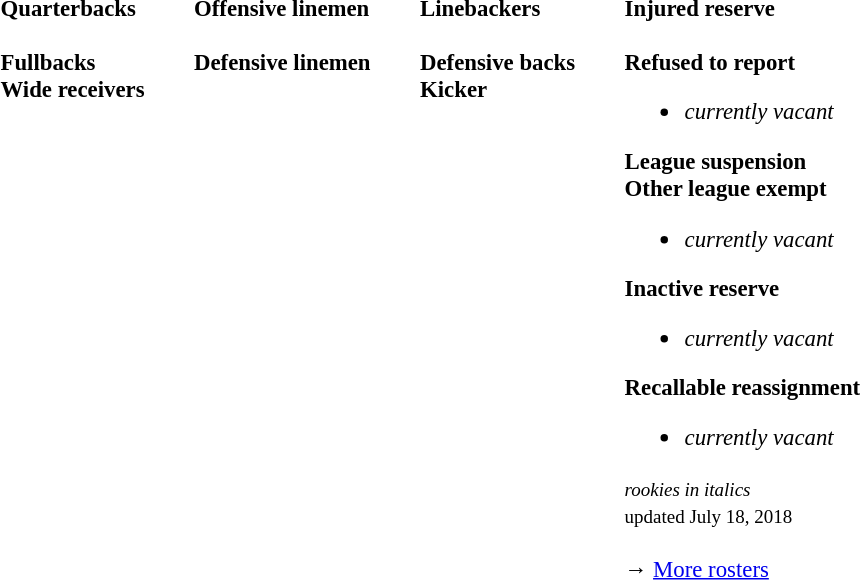<table class="toccolours" style="text-align: left;">
<tr>
<td style="font-size: 95%;vertical-align:top;"><strong>Quarterbacks</strong><br>
<br><strong>Fullbacks</strong>
<br><strong>Wide receivers</strong>




</td>
<td style="width: 25px;"></td>
<td style="font-size: 95%;vertical-align:top;"><strong>Offensive linemen</strong><br>


<br><strong>Defensive linemen</strong>




</td>
<td style="width: 25px;"></td>
<td style="font-size: 95%;vertical-align:top;"><strong>Linebackers</strong><br><br><strong>Defensive backs</strong>




<br><strong>Kicker</strong>
</td>
<td style="width: 25px;"></td>
<td style="font-size: 95%;vertical-align:top;"><strong>Injured reserve</strong><br>








<br><strong>Refused to report</strong><ul><li><em>currently vacant</em></li></ul><strong>League suspension</strong>

<br><strong>Other league exempt</strong><ul><li><em>currently vacant</em></li></ul><strong>Inactive reserve</strong><ul><li><em>currently vacant</em></li></ul><strong>Recallable reassignment</strong><ul><li><em>currently vacant</em></li></ul><small><em>rookies in italics</em></small><br>
<small><span> </span> updated July 18, 2018</small><br>
<br>→ <a href='#'>More rosters</a></td>
</tr>
<tr>
</tr>
</table>
